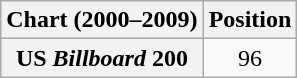<table class="wikitable plainrowheaders">
<tr>
<th>Chart (2000–2009)</th>
<th>Position</th>
</tr>
<tr>
<th scope="row">US <em>Billboard</em> 200</th>
<td style="text-align:center;">96</td>
</tr>
</table>
